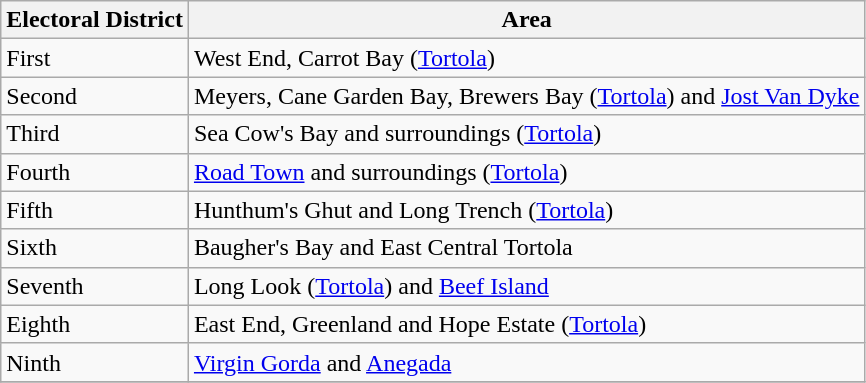<table class="wikitable">
<tr>
<th>Electoral District</th>
<th>Area</th>
</tr>
<tr>
<td>First</td>
<td>West End, Carrot Bay (<a href='#'>Tortola</a>)</td>
</tr>
<tr>
<td>Second</td>
<td>Meyers, Cane Garden Bay, Brewers Bay (<a href='#'>Tortola</a>) and <a href='#'>Jost Van Dyke</a></td>
</tr>
<tr>
<td>Third</td>
<td>Sea Cow's Bay and surroundings (<a href='#'>Tortola</a>)</td>
</tr>
<tr>
<td>Fourth</td>
<td><a href='#'>Road Town</a> and surroundings (<a href='#'>Tortola</a>)</td>
</tr>
<tr>
<td>Fifth</td>
<td>Hunthum's Ghut and Long Trench (<a href='#'>Tortola</a>)</td>
</tr>
<tr>
<td>Sixth</td>
<td>Baugher's Bay and East Central Tortola</td>
</tr>
<tr>
<td>Seventh</td>
<td>Long Look (<a href='#'>Tortola</a>) and <a href='#'>Beef Island</a></td>
</tr>
<tr>
<td>Eighth</td>
<td>East End, Greenland and Hope Estate (<a href='#'>Tortola</a>)</td>
</tr>
<tr>
<td>Ninth</td>
<td><a href='#'>Virgin Gorda</a> and <a href='#'>Anegada</a></td>
</tr>
<tr>
</tr>
</table>
